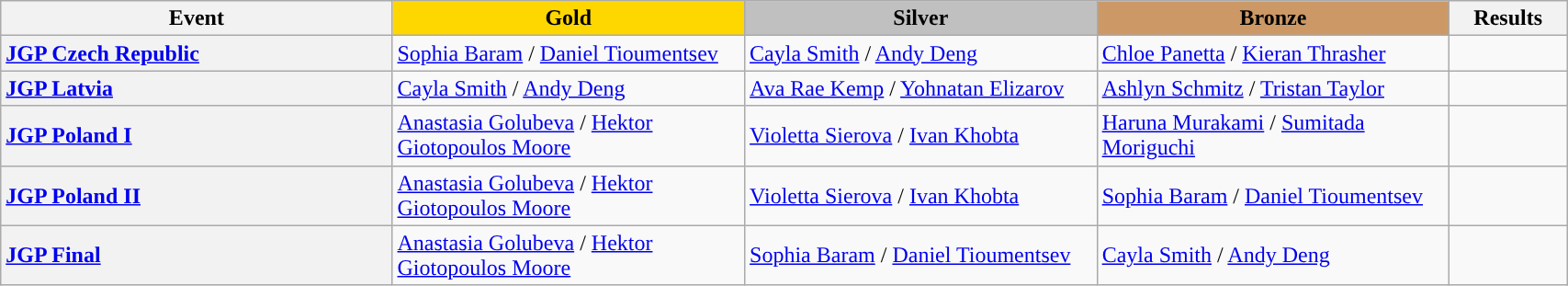<table class="wikitable unsortable" style="text-align:left; width:90%;">
<tr>
<th scope="col" style="text-align:center; width:25%;">Event</th>
<td scope="col" style="text-align:center; width:22.5%; background:gold"><strong>Gold</strong></td>
<td scope="col" style="text-align:center; width:22.5%; background:silver"><strong>Silver</strong></td>
<td scope="col" style="text-align:center; width:22.5%; background:#c96"><strong>Bronze</strong></td>
<th scope="col" style="text-align:center; width:7.5%;">Results</th>
</tr>
<tr>
<th scope="row" style="text-align:left"> <a href='#'>JGP Czech Republic</a></th>
<td> <a href='#'>Sophia Baram</a> / <a href='#'>Daniel Tioumentsev</a></td>
<td> <a href='#'>Cayla Smith</a> / <a href='#'>Andy Deng</a></td>
<td> <a href='#'>Chloe Panetta</a> / <a href='#'>Kieran Thrasher</a></td>
<td></td>
</tr>
<tr>
<th scope="row" style="text-align:left"> <a href='#'>JGP Latvia</a></th>
<td> <a href='#'>Cayla Smith</a> / <a href='#'>Andy Deng</a></td>
<td> <a href='#'>Ava Rae Kemp</a> / <a href='#'>Yohnatan Elizarov</a></td>
<td> <a href='#'>Ashlyn Schmitz</a> / <a href='#'>Tristan Taylor</a></td>
<td></td>
</tr>
<tr>
<th scope="row" style="text-align:left"> <a href='#'>JGP Poland I</a></th>
<td> <a href='#'>Anastasia Golubeva</a> / <a href='#'>Hektor Giotopoulos Moore</a></td>
<td> <a href='#'>Violetta Sierova</a> / <a href='#'>Ivan Khobta</a></td>
<td> <a href='#'>Haruna Murakami</a> / <a href='#'>Sumitada Moriguchi</a></td>
<td></td>
</tr>
<tr>
<th scope="row" style="text-align:left"> <a href='#'>JGP Poland II</a></th>
<td> <a href='#'>Anastasia Golubeva</a> / <a href='#'>Hektor Giotopoulos Moore</a></td>
<td> <a href='#'>Violetta Sierova</a> / <a href='#'>Ivan Khobta</a></td>
<td> <a href='#'>Sophia Baram</a> / <a href='#'>Daniel Tioumentsev</a></td>
<td></td>
</tr>
<tr>
<th scope="row" style="text-align:left"> <a href='#'>JGP Final</a></th>
<td> <a href='#'>Anastasia Golubeva</a> / <a href='#'>Hektor Giotopoulos Moore</a></td>
<td> <a href='#'>Sophia Baram</a> / <a href='#'>Daniel Tioumentsev</a></td>
<td> <a href='#'>Cayla Smith</a> / <a href='#'>Andy Deng</a></td>
<td></td>
</tr>
</table>
